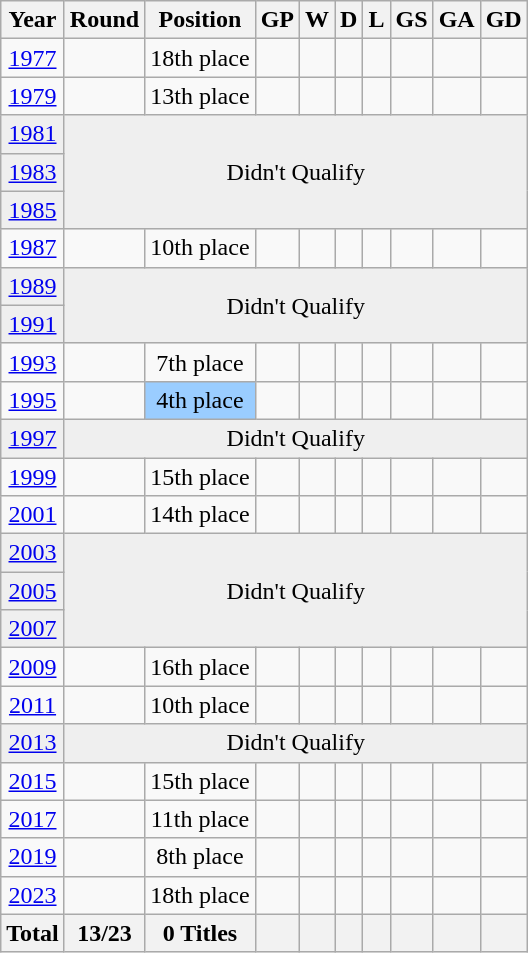<table class="wikitable" style="text-align: center;">
<tr>
<th>Year</th>
<th>Round</th>
<th>Position</th>
<th>GP</th>
<th>W</th>
<th>D</th>
<th>L</th>
<th>GS</th>
<th>GA</th>
<th>GD</th>
</tr>
<tr bgcolor=>
<td><a href='#'>1977</a> </td>
<td></td>
<td>18th place</td>
<td></td>
<td></td>
<td></td>
<td></td>
<td></td>
<td></td>
<td></td>
</tr>
<tr bgcolor=>
<td><a href='#'>1979</a>  </td>
<td></td>
<td>13th place</td>
<td></td>
<td></td>
<td></td>
<td></td>
<td></td>
<td></td>
<td></td>
</tr>
<tr bgcolor=efefef>
<td><a href='#'>1981</a> </td>
<td colspan=9 rowspan=3>Didn't Qualify</td>
</tr>
<tr bgcolor=efefef>
<td><a href='#'>1983</a> </td>
</tr>
<tr bgcolor=efefef>
<td><a href='#'>1985</a> </td>
</tr>
<tr bgcolor=>
<td><a href='#'>1987</a> </td>
<td></td>
<td>10th place</td>
<td></td>
<td></td>
<td></td>
<td></td>
<td></td>
<td></td>
<td></td>
</tr>
<tr bgcolor=efefef>
<td><a href='#'>1989</a> </td>
<td colspan=9 rowspan=2>Didn't Qualify</td>
</tr>
<tr bgcolor=efefef>
<td><a href='#'>1991</a> </td>
</tr>
<tr bgcolor=>
<td><a href='#'>1993</a> </td>
<td></td>
<td>7th place</td>
<td></td>
<td></td>
<td></td>
<td></td>
<td></td>
<td></td>
<td></td>
</tr>
<tr bgcolor=>
<td><a href='#'>1995</a> </td>
<td></td>
<td bgcolor=9acdff>4th place</td>
<td></td>
<td></td>
<td></td>
<td></td>
<td></td>
<td></td>
<td></td>
</tr>
<tr bgcolor=efefef>
<td><a href='#'>1997</a> </td>
<td colspan=9 rowspan=1>Didn't Qualify</td>
</tr>
<tr bgcolor=>
<td><a href='#'>1999</a> </td>
<td></td>
<td>15th place</td>
<td></td>
<td></td>
<td></td>
<td></td>
<td></td>
<td></td>
<td></td>
</tr>
<tr bgcolor=>
<td><a href='#'>2001</a> </td>
<td></td>
<td>14th place</td>
<td></td>
<td></td>
<td></td>
<td></td>
<td></td>
<td></td>
<td></td>
</tr>
<tr bgcolor=efefef>
<td><a href='#'>2003</a> </td>
<td colspan=9 rowspan=3>Didn't Qualify</td>
</tr>
<tr bgcolor=efefef>
<td><a href='#'>2005</a> </td>
</tr>
<tr bgcolor=efefef>
<td><a href='#'>2007</a> </td>
</tr>
<tr bgcolor=>
<td><a href='#'>2009</a> </td>
<td></td>
<td>16th place</td>
<td></td>
<td></td>
<td></td>
<td></td>
<td></td>
<td></td>
<td></td>
</tr>
<tr bgcolor=>
<td><a href='#'>2011</a> </td>
<td></td>
<td>10th place</td>
<td></td>
<td></td>
<td></td>
<td></td>
<td></td>
<td></td>
<td></td>
</tr>
<tr bgcolor=efefef>
<td><a href='#'>2013</a> </td>
<td colspan=9 rowspan=1>Didn't Qualify</td>
</tr>
<tr bgcolor=>
<td><a href='#'>2015</a> </td>
<td></td>
<td>15th place</td>
<td></td>
<td></td>
<td></td>
<td></td>
<td></td>
<td></td>
<td></td>
</tr>
<tr bgcolor=>
<td><a href='#'>2017</a> </td>
<td></td>
<td>11th place</td>
<td></td>
<td></td>
<td></td>
<td></td>
<td></td>
<td></td>
<td></td>
</tr>
<tr bgcolor=>
<td><a href='#'>2019</a> </td>
<td></td>
<td>8th place</td>
<td></td>
<td></td>
<td></td>
<td></td>
<td></td>
<td></td>
<td></td>
</tr>
<tr bgcolor=>
<td><a href='#'>2023</a>  </td>
<td></td>
<td>18th place</td>
<td></td>
<td></td>
<td></td>
<td></td>
<td></td>
<td></td>
<td></td>
</tr>
<tr>
<th>Total</th>
<th>13/23</th>
<th>0 Titles</th>
<th></th>
<th></th>
<th></th>
<th></th>
<th></th>
<th></th>
<th></th>
</tr>
</table>
